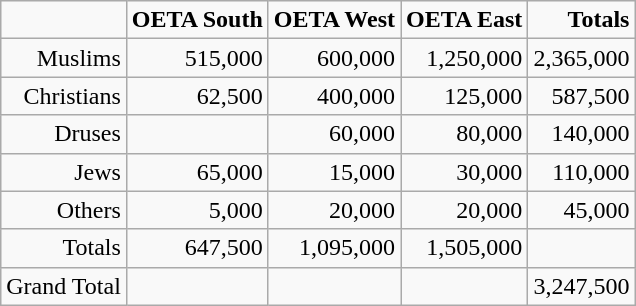<table class="wikitable"  style="text-align:right;">
<tr>
<td></td>
<td><strong>OETA South</strong></td>
<td><strong>OETA West</strong></td>
<td><strong>OETA East</strong></td>
<td><strong>Totals</strong></td>
</tr>
<tr>
<td>Muslims</td>
<td>515,000</td>
<td>600,000</td>
<td>1,250,000</td>
<td>2,365,000</td>
</tr>
<tr>
<td>Christians</td>
<td>62,500</td>
<td>400,000</td>
<td>125,000</td>
<td>587,500</td>
</tr>
<tr>
<td>Druses</td>
<td></td>
<td>60,000</td>
<td>80,000</td>
<td>140,000</td>
</tr>
<tr>
<td>Jews</td>
<td>65,000</td>
<td>15,000</td>
<td>30,000</td>
<td>110,000</td>
</tr>
<tr>
<td>Others</td>
<td>5,000</td>
<td>20,000</td>
<td>20,000</td>
<td>45,000</td>
</tr>
<tr>
<td>Totals</td>
<td>647,500</td>
<td>1,095,000</td>
<td>1,505,000</td>
<td></td>
</tr>
<tr>
<td>Grand Total</td>
<td></td>
<td></td>
<td></td>
<td>3,247,500</td>
</tr>
</table>
